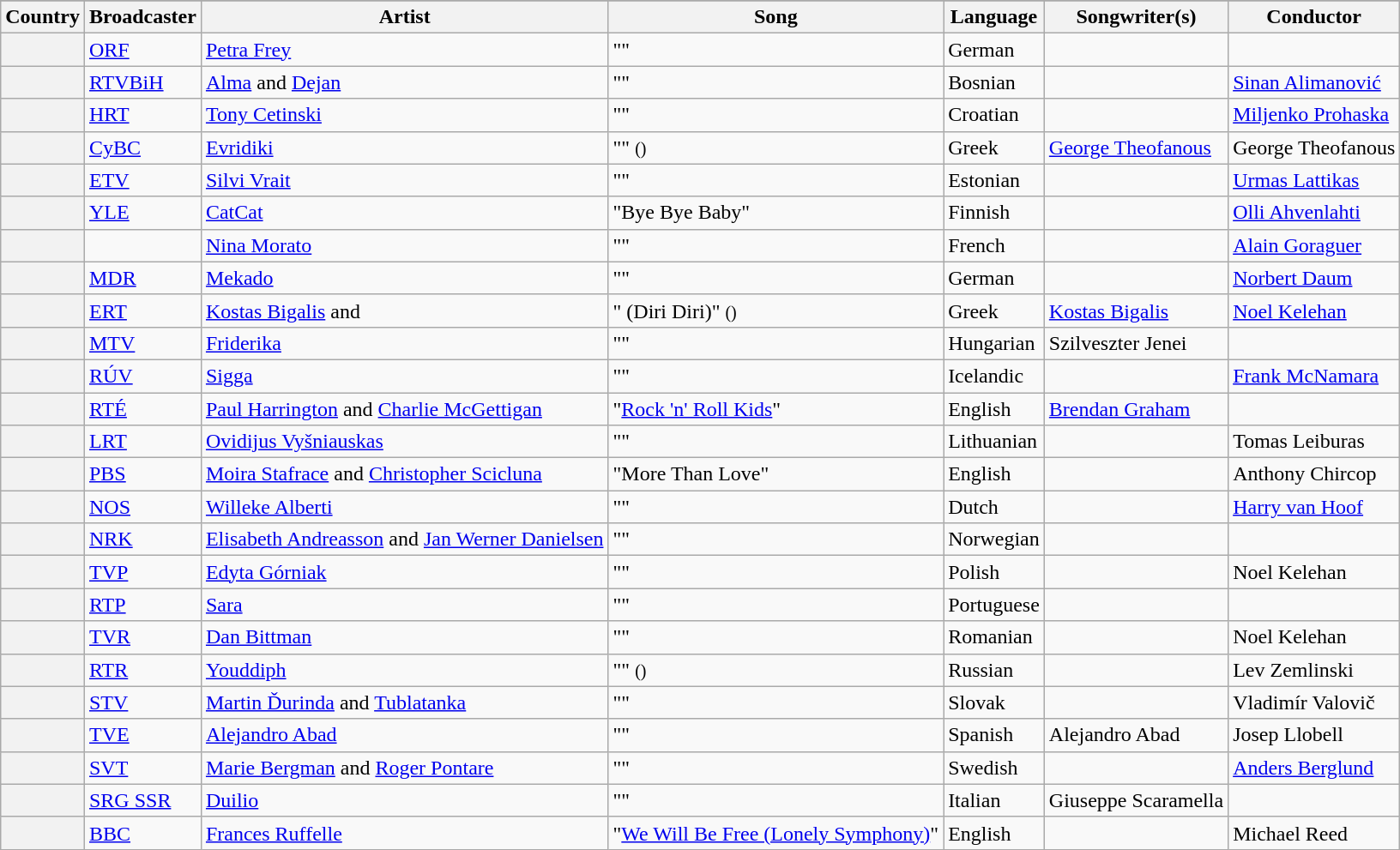<table class="wikitable plainrowheaders sticky-header">
<tr>
</tr>
<tr>
<th scope="col">Country</th>
<th scope="col">Broadcaster</th>
<th scope="col">Artist</th>
<th scope="col">Song</th>
<th scope="col">Language</th>
<th scope="col">Songwriter(s)</th>
<th scope="col">Conductor</th>
</tr>
<tr>
<th scope="row"></th>
<td><a href='#'>ORF</a></td>
<td><a href='#'>Petra Frey</a></td>
<td>""</td>
<td>German</td>
<td></td>
<td></td>
</tr>
<tr>
<th scope="row"></th>
<td><a href='#'>RTVBiH</a></td>
<td><a href='#'>Alma</a> and <a href='#'>Dejan</a></td>
<td>""</td>
<td>Bosnian</td>
<td></td>
<td><a href='#'>Sinan Alimanović</a></td>
</tr>
<tr>
<th scope="row"></th>
<td><a href='#'>HRT</a></td>
<td><a href='#'>Tony Cetinski</a></td>
<td>""</td>
<td>Croatian</td>
<td></td>
<td><a href='#'>Miljenko Prohaska</a></td>
</tr>
<tr>
<th scope="row"></th>
<td><a href='#'>CyBC</a></td>
<td><a href='#'>Evridiki</a></td>
<td>"" <small>()</small></td>
<td>Greek</td>
<td><a href='#'>George Theofanous</a></td>
<td>George Theofanous</td>
</tr>
<tr>
<th scope="row"></th>
<td><a href='#'>ETV</a></td>
<td><a href='#'>Silvi Vrait</a></td>
<td>""</td>
<td>Estonian</td>
<td></td>
<td><a href='#'>Urmas Lattikas</a></td>
</tr>
<tr>
<th scope="row"></th>
<td><a href='#'>YLE</a></td>
<td><a href='#'>CatCat</a></td>
<td>"Bye Bye Baby"</td>
<td>Finnish</td>
<td></td>
<td><a href='#'>Olli Ahvenlahti</a></td>
</tr>
<tr>
<th scope="row"></th>
<td></td>
<td><a href='#'>Nina Morato</a></td>
<td>""</td>
<td>French</td>
<td></td>
<td><a href='#'>Alain Goraguer</a></td>
</tr>
<tr>
<th scope="row"></th>
<td><a href='#'>MDR</a></td>
<td><a href='#'>Mekado</a></td>
<td>""</td>
<td>German</td>
<td></td>
<td><a href='#'>Norbert Daum</a></td>
</tr>
<tr>
<th scope="row"></th>
<td><a href='#'>ERT</a></td>
<td><a href='#'>Kostas Bigalis</a> and </td>
<td>" (Diri Diri)" <small>()</small></td>
<td>Greek</td>
<td><a href='#'>Kostas Bigalis</a></td>
<td><a href='#'>Noel Kelehan</a></td>
</tr>
<tr>
<th scope="row"></th>
<td><a href='#'>MTV</a></td>
<td><a href='#'>Friderika</a></td>
<td>""</td>
<td>Hungarian</td>
<td>Szilveszter Jenei</td>
<td></td>
</tr>
<tr>
<th scope="row"></th>
<td><a href='#'>RÚV</a></td>
<td><a href='#'>Sigga</a></td>
<td>""</td>
<td>Icelandic</td>
<td></td>
<td><a href='#'>Frank McNamara</a></td>
</tr>
<tr>
<th scope="row"></th>
<td><a href='#'>RTÉ</a></td>
<td><a href='#'>Paul Harrington</a> and <a href='#'>Charlie McGettigan</a></td>
<td>"<a href='#'>Rock 'n' Roll Kids</a>"</td>
<td>English</td>
<td><a href='#'>Brendan Graham</a></td>
<td></td>
</tr>
<tr>
<th scope="row"></th>
<td><a href='#'>LRT</a></td>
<td><a href='#'>Ovidijus Vyšniauskas</a></td>
<td>""</td>
<td>Lithuanian</td>
<td></td>
<td>Tomas Leiburas</td>
</tr>
<tr>
<th scope="row"></th>
<td><a href='#'>PBS</a></td>
<td><a href='#'>Moira Stafrace</a> and <a href='#'>Christopher Scicluna</a></td>
<td>"More Than Love"</td>
<td>English</td>
<td></td>
<td>Anthony Chircop</td>
</tr>
<tr>
<th scope="row"></th>
<td><a href='#'>NOS</a></td>
<td><a href='#'>Willeke Alberti</a></td>
<td>""</td>
<td>Dutch</td>
<td></td>
<td><a href='#'>Harry van Hoof</a></td>
</tr>
<tr>
<th scope="row"></th>
<td><a href='#'>NRK</a></td>
<td><a href='#'>Elisabeth Andreasson</a> and <a href='#'>Jan Werner Danielsen</a></td>
<td>""</td>
<td>Norwegian</td>
<td></td>
<td></td>
</tr>
<tr>
<th scope="row"></th>
<td><a href='#'>TVP</a></td>
<td><a href='#'>Edyta Górniak</a></td>
<td>""</td>
<td>Polish</td>
<td></td>
<td>Noel Kelehan</td>
</tr>
<tr>
<th scope="row"></th>
<td><a href='#'>RTP</a></td>
<td><a href='#'>Sara</a></td>
<td>""</td>
<td>Portuguese</td>
<td></td>
<td></td>
</tr>
<tr>
<th scope="row"></th>
<td><a href='#'>TVR</a></td>
<td><a href='#'>Dan Bittman</a></td>
<td>""</td>
<td>Romanian</td>
<td></td>
<td>Noel Kelehan</td>
</tr>
<tr>
<th scope="row"></th>
<td><a href='#'>RTR</a></td>
<td><a href='#'>Youddiph</a></td>
<td>"" <small>()</small></td>
<td>Russian</td>
<td></td>
<td>Lev Zemlinski</td>
</tr>
<tr>
<th scope="row"></th>
<td><a href='#'>STV</a></td>
<td><a href='#'>Martin Ďurinda</a> and <a href='#'>Tublatanka</a></td>
<td>""</td>
<td>Slovak</td>
<td></td>
<td>Vladimír Valovič</td>
</tr>
<tr>
<th scope="row"></th>
<td><a href='#'>TVE</a></td>
<td><a href='#'>Alejandro Abad</a></td>
<td>""</td>
<td>Spanish</td>
<td>Alejandro Abad</td>
<td>Josep Llobell</td>
</tr>
<tr>
<th scope="row"></th>
<td><a href='#'>SVT</a></td>
<td><a href='#'>Marie Bergman</a> and <a href='#'>Roger Pontare</a></td>
<td>""</td>
<td>Swedish</td>
<td></td>
<td><a href='#'>Anders Berglund</a></td>
</tr>
<tr>
<th scope="row"></th>
<td><a href='#'>SRG SSR</a></td>
<td><a href='#'>Duilio</a></td>
<td>""</td>
<td>Italian</td>
<td>Giuseppe Scaramella</td>
<td></td>
</tr>
<tr>
<th scope="row"></th>
<td><a href='#'>BBC</a></td>
<td><a href='#'>Frances Ruffelle</a></td>
<td>"<a href='#'>We Will Be Free (Lonely Symphony)</a>"</td>
<td>English</td>
<td></td>
<td>Michael Reed</td>
</tr>
</table>
